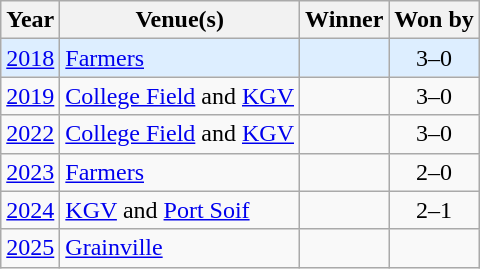<table class="wikitable">
<tr>
<th>Year</th>
<th>Venue(s)</th>
<th>Winner</th>
<th>Won by</th>
</tr>
<tr align="center" style="background:#ddeeff">
<td><a href='#'>2018</a></td>
<td align=left> <a href='#'>Farmers</a></td>
<td></td>
<td>3–0</td>
</tr>
<tr align="center">
<td><a href='#'>2019</a></td>
<td align=left> <a href='#'>College Field</a> and <a href='#'>KGV</a></td>
<td></td>
<td>3–0</td>
</tr>
<tr align="center">
<td><a href='#'>2022</a></td>
<td align=left> <a href='#'>College Field</a> and <a href='#'>KGV</a></td>
<td></td>
<td>3–0</td>
</tr>
<tr align="center">
<td><a href='#'>2023</a></td>
<td align=left> <a href='#'>Farmers</a></td>
<td></td>
<td>2–0</td>
</tr>
<tr align="center">
<td><a href='#'>2024</a></td>
<td align=left> <a href='#'>KGV</a> and <a href='#'>Port Soif</a></td>
<td></td>
<td>2–1</td>
</tr>
<tr align="center">
<td><a href='#'>2025</a></td>
<td align=left> <a href='#'>Grainville</a></td>
<td></td>
<td></td>
</tr>
</table>
